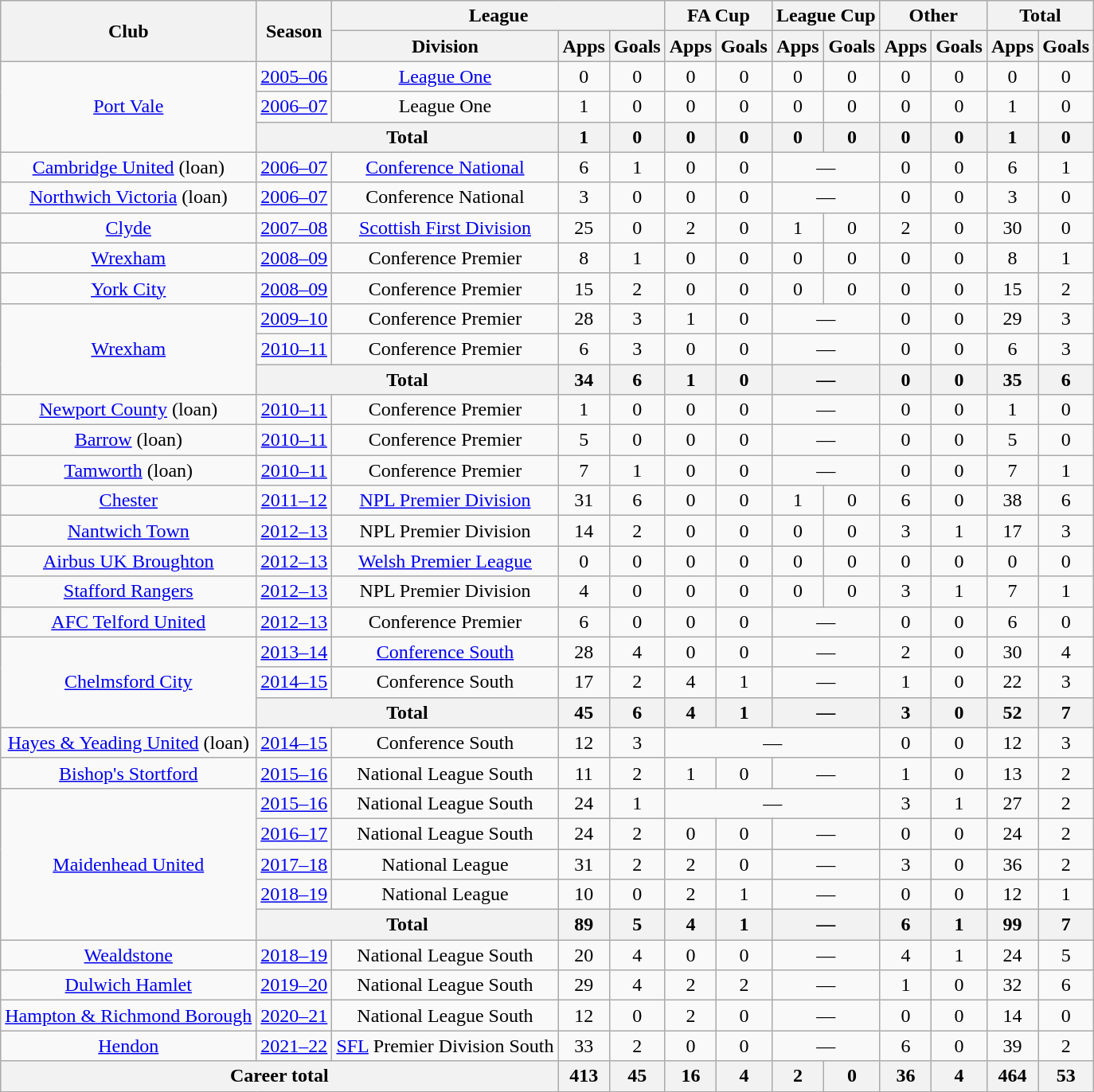<table class="wikitable" style="text-align: center">
<tr>
<th rowspan="2">Club</th>
<th rowspan="2">Season</th>
<th colspan="3">League</th>
<th colspan="2">FA Cup</th>
<th colspan="2">League Cup</th>
<th colspan="2">Other</th>
<th colspan="2">Total</th>
</tr>
<tr>
<th>Division</th>
<th>Apps</th>
<th>Goals</th>
<th>Apps</th>
<th>Goals</th>
<th>Apps</th>
<th>Goals</th>
<th>Apps</th>
<th>Goals</th>
<th>Apps</th>
<th>Goals</th>
</tr>
<tr>
<td rowspan="3"><a href='#'>Port Vale</a></td>
<td><a href='#'>2005–06</a></td>
<td><a href='#'>League One</a></td>
<td>0</td>
<td>0</td>
<td>0</td>
<td>0</td>
<td>0</td>
<td>0</td>
<td>0</td>
<td>0</td>
<td>0</td>
<td>0</td>
</tr>
<tr>
<td><a href='#'>2006–07</a></td>
<td>League One</td>
<td>1</td>
<td>0</td>
<td>0</td>
<td>0</td>
<td>0</td>
<td>0</td>
<td>0</td>
<td>0</td>
<td>1</td>
<td>0</td>
</tr>
<tr>
<th colspan="2">Total</th>
<th>1</th>
<th>0</th>
<th>0</th>
<th>0</th>
<th>0</th>
<th>0</th>
<th>0</th>
<th>0</th>
<th>1</th>
<th>0</th>
</tr>
<tr>
<td><a href='#'>Cambridge United</a> (loan)</td>
<td><a href='#'>2006–07</a></td>
<td><a href='#'>Conference National</a></td>
<td>6</td>
<td>1</td>
<td>0</td>
<td>0</td>
<td colspan="2">—</td>
<td>0</td>
<td>0</td>
<td>6</td>
<td>1</td>
</tr>
<tr>
<td><a href='#'>Northwich Victoria</a> (loan)</td>
<td><a href='#'>2006–07</a></td>
<td>Conference National</td>
<td>3</td>
<td>0</td>
<td>0</td>
<td>0</td>
<td colspan="2">—</td>
<td>0</td>
<td>0</td>
<td>3</td>
<td>0</td>
</tr>
<tr>
<td><a href='#'>Clyde</a></td>
<td><a href='#'>2007–08</a></td>
<td><a href='#'>Scottish First Division</a></td>
<td>25</td>
<td>0</td>
<td>2</td>
<td>0</td>
<td>1</td>
<td>0</td>
<td>2</td>
<td>0</td>
<td>30</td>
<td>0</td>
</tr>
<tr>
<td><a href='#'>Wrexham</a></td>
<td><a href='#'>2008–09</a></td>
<td>Conference Premier</td>
<td>8</td>
<td>1</td>
<td>0</td>
<td>0</td>
<td>0</td>
<td>0</td>
<td>0</td>
<td>0</td>
<td>8</td>
<td>1</td>
</tr>
<tr>
<td><a href='#'>York City</a></td>
<td><a href='#'>2008–09</a></td>
<td>Conference Premier</td>
<td>15</td>
<td>2</td>
<td>0</td>
<td>0</td>
<td>0</td>
<td>0</td>
<td>0</td>
<td>0</td>
<td>15</td>
<td>2</td>
</tr>
<tr>
<td rowspan="3"><a href='#'>Wrexham</a></td>
<td><a href='#'>2009–10</a></td>
<td>Conference Premier</td>
<td>28</td>
<td>3</td>
<td>1</td>
<td>0</td>
<td colspan="2">—</td>
<td>0</td>
<td>0</td>
<td>29</td>
<td>3</td>
</tr>
<tr>
<td><a href='#'>2010–11</a></td>
<td>Conference Premier</td>
<td>6</td>
<td>3</td>
<td>0</td>
<td>0</td>
<td colspan="2">—</td>
<td>0</td>
<td>0</td>
<td>6</td>
<td>3</td>
</tr>
<tr>
<th colspan="2">Total</th>
<th>34</th>
<th>6</th>
<th>1</th>
<th>0</th>
<th colspan="2">—</th>
<th>0</th>
<th>0</th>
<th>35</th>
<th>6</th>
</tr>
<tr>
<td><a href='#'>Newport County</a> (loan)</td>
<td><a href='#'>2010–11</a></td>
<td>Conference Premier</td>
<td>1</td>
<td>0</td>
<td>0</td>
<td>0</td>
<td colspan="2">—</td>
<td>0</td>
<td>0</td>
<td>1</td>
<td>0</td>
</tr>
<tr>
<td><a href='#'>Barrow</a> (loan)</td>
<td><a href='#'>2010–11</a></td>
<td>Conference Premier</td>
<td>5</td>
<td>0</td>
<td>0</td>
<td>0</td>
<td colspan="2">—</td>
<td>0</td>
<td>0</td>
<td>5</td>
<td>0</td>
</tr>
<tr>
<td><a href='#'>Tamworth</a> (loan)</td>
<td><a href='#'>2010–11</a></td>
<td>Conference Premier</td>
<td>7</td>
<td>1</td>
<td>0</td>
<td>0</td>
<td colspan="2">—</td>
<td>0</td>
<td>0</td>
<td>7</td>
<td>1</td>
</tr>
<tr>
<td><a href='#'>Chester</a></td>
<td><a href='#'>2011–12</a></td>
<td><a href='#'>NPL Premier Division</a></td>
<td>31</td>
<td>6</td>
<td>0</td>
<td>0</td>
<td>1</td>
<td>0</td>
<td>6</td>
<td>0</td>
<td>38</td>
<td>6</td>
</tr>
<tr>
<td><a href='#'>Nantwich Town</a></td>
<td><a href='#'>2012–13</a></td>
<td>NPL Premier Division</td>
<td>14</td>
<td>2</td>
<td>0</td>
<td>0</td>
<td>0</td>
<td>0</td>
<td>3</td>
<td>1</td>
<td>17</td>
<td>3</td>
</tr>
<tr>
<td><a href='#'>Airbus UK Broughton</a></td>
<td><a href='#'>2012–13</a></td>
<td><a href='#'>Welsh Premier League</a></td>
<td>0</td>
<td>0</td>
<td>0</td>
<td>0</td>
<td>0</td>
<td>0</td>
<td>0</td>
<td>0</td>
<td>0</td>
<td>0</td>
</tr>
<tr>
<td><a href='#'>Stafford Rangers</a></td>
<td><a href='#'>2012–13</a></td>
<td>NPL Premier Division</td>
<td>4</td>
<td>0</td>
<td>0</td>
<td>0</td>
<td>0</td>
<td>0</td>
<td>3</td>
<td>1</td>
<td>7</td>
<td>1</td>
</tr>
<tr>
<td><a href='#'>AFC Telford United</a></td>
<td><a href='#'>2012–13</a></td>
<td>Conference Premier</td>
<td>6</td>
<td>0</td>
<td>0</td>
<td>0</td>
<td colspan="2">—</td>
<td>0</td>
<td>0</td>
<td>6</td>
<td>0</td>
</tr>
<tr>
<td rowspan="3"><a href='#'>Chelmsford City</a></td>
<td><a href='#'>2013–14</a></td>
<td><a href='#'>Conference South</a></td>
<td>28</td>
<td>4</td>
<td>0</td>
<td>0</td>
<td colspan="2">—</td>
<td>2</td>
<td>0</td>
<td>30</td>
<td>4</td>
</tr>
<tr>
<td><a href='#'>2014–15</a></td>
<td>Conference South</td>
<td>17</td>
<td>2</td>
<td>4</td>
<td>1</td>
<td colspan="2">—</td>
<td>1</td>
<td>0</td>
<td>22</td>
<td>3</td>
</tr>
<tr>
<th colspan="2">Total</th>
<th>45</th>
<th>6</th>
<th>4</th>
<th>1</th>
<th colspan="2">—</th>
<th>3</th>
<th>0</th>
<th>52</th>
<th>7</th>
</tr>
<tr>
<td><a href='#'>Hayes & Yeading United</a> (loan)</td>
<td><a href='#'>2014–15</a></td>
<td>Conference South</td>
<td>12</td>
<td>3</td>
<td colspan="4">—</td>
<td>0</td>
<td>0</td>
<td>12</td>
<td>3</td>
</tr>
<tr>
<td><a href='#'>Bishop's Stortford</a></td>
<td><a href='#'>2015–16</a></td>
<td>National League South</td>
<td>11</td>
<td>2</td>
<td>1</td>
<td>0</td>
<td colspan="2">—</td>
<td>1</td>
<td>0</td>
<td>13</td>
<td>2</td>
</tr>
<tr>
<td rowspan="5"><a href='#'>Maidenhead United</a></td>
<td><a href='#'>2015–16</a></td>
<td>National League South</td>
<td>24</td>
<td>1</td>
<td colspan="4">—</td>
<td>3</td>
<td>1</td>
<td>27</td>
<td>2</td>
</tr>
<tr>
<td><a href='#'>2016–17</a></td>
<td>National League South</td>
<td>24</td>
<td>2</td>
<td>0</td>
<td>0</td>
<td colspan="2">—</td>
<td>0</td>
<td>0</td>
<td>24</td>
<td>2</td>
</tr>
<tr>
<td><a href='#'>2017–18</a></td>
<td>National League</td>
<td>31</td>
<td>2</td>
<td>2</td>
<td>0</td>
<td colspan="2">—</td>
<td>3</td>
<td>0</td>
<td>36</td>
<td>2</td>
</tr>
<tr>
<td><a href='#'>2018–19</a></td>
<td>National League</td>
<td>10</td>
<td>0</td>
<td>2</td>
<td>1</td>
<td colspan="2">—</td>
<td>0</td>
<td>0</td>
<td>12</td>
<td>1</td>
</tr>
<tr>
<th colspan="2">Total</th>
<th>89</th>
<th>5</th>
<th>4</th>
<th>1</th>
<th colspan="2">—</th>
<th>6</th>
<th>1</th>
<th>99</th>
<th>7</th>
</tr>
<tr>
<td><a href='#'>Wealdstone</a></td>
<td><a href='#'>2018–19</a></td>
<td>National League South</td>
<td>20</td>
<td>4</td>
<td>0</td>
<td>0</td>
<td colspan="2">—</td>
<td>4</td>
<td>1</td>
<td>24</td>
<td>5</td>
</tr>
<tr>
<td><a href='#'>Dulwich Hamlet</a></td>
<td><a href='#'>2019–20</a></td>
<td>National League South</td>
<td>29</td>
<td>4</td>
<td>2</td>
<td>2</td>
<td colspan="2">—</td>
<td>1</td>
<td>0</td>
<td>32</td>
<td>6</td>
</tr>
<tr>
<td><a href='#'>Hampton & Richmond Borough</a></td>
<td><a href='#'>2020–21</a></td>
<td>National League South</td>
<td>12</td>
<td>0</td>
<td>2</td>
<td>0</td>
<td colspan="2">—</td>
<td>0</td>
<td>0</td>
<td>14</td>
<td>0</td>
</tr>
<tr>
<td><a href='#'>Hendon</a></td>
<td><a href='#'>2021–22</a></td>
<td><a href='#'>SFL</a> Premier Division South</td>
<td>33</td>
<td>2</td>
<td>0</td>
<td>0</td>
<td colspan="2">—</td>
<td>6</td>
<td>0</td>
<td>39</td>
<td>2</td>
</tr>
<tr>
<th colspan="3">Career total</th>
<th>413</th>
<th>45</th>
<th>16</th>
<th>4</th>
<th>2</th>
<th>0</th>
<th>36</th>
<th>4</th>
<th>464</th>
<th>53</th>
</tr>
</table>
